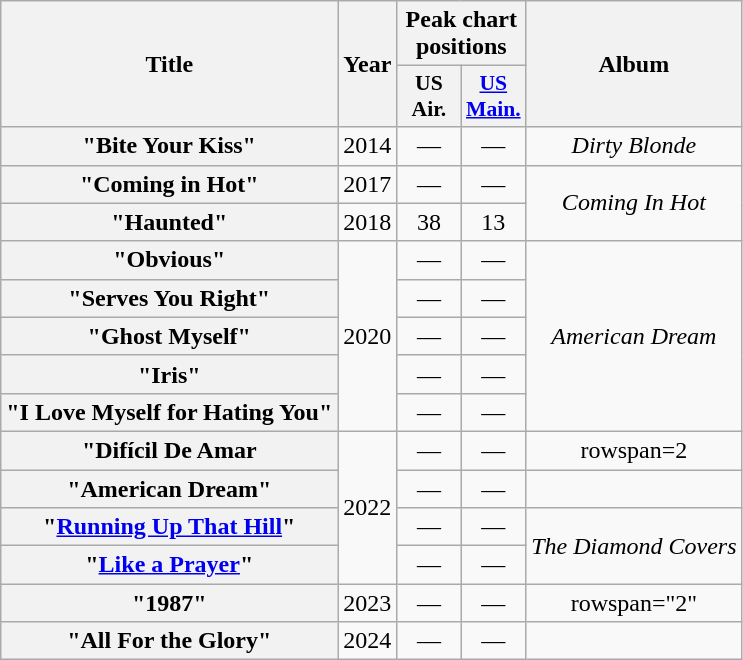<table class="wikitable plainrowheaders" style="text-align:center">
<tr>
<th scope="col" rowspan="2">Title</th>
<th scope="col" rowspan="2">Year</th>
<th scope="col" colspan="2">Peak chart positions</th>
<th scope="col" rowspan="2">Album</th>
</tr>
<tr>
<th scope="col" style="width:2.5em;font-size:90%;">US<br>Air.<br></th>
<th scope="col" style="width:2.5em;font-size:90%;"><a href='#'>US<br>Main.</a><br></th>
</tr>
<tr>
<th scope="row">"Bite Your Kiss"</th>
<td>2014</td>
<td>—</td>
<td>—</td>
<td><em>Dirty Blonde</em></td>
</tr>
<tr>
<th scope="row">"Coming in Hot"</th>
<td>2017</td>
<td>—</td>
<td>—</td>
<td rowspan="2"><em>Coming In Hot</em></td>
</tr>
<tr>
<th scope="row">"Haunted"</th>
<td>2018</td>
<td>38</td>
<td>13</td>
</tr>
<tr>
<th scope="row">"Obvious"</th>
<td rowspan="5">2020</td>
<td>—</td>
<td>—</td>
<td rowspan="5"><em>American Dream</em></td>
</tr>
<tr>
<th scope="row">"Serves You Right"</th>
<td>—</td>
<td>—</td>
</tr>
<tr>
<th scope="row">"Ghost Myself"</th>
<td>—</td>
<td>—</td>
</tr>
<tr>
<th scope="row">"Iris"<br> </th>
<td>—</td>
<td>—</td>
</tr>
<tr>
<th scope="row">"I Love Myself for Hating You"</th>
<td>—</td>
<td>—</td>
</tr>
<tr>
<th scope="row">"Difícil De Amar</th>
<td rowspan=4>2022</td>
<td>—</td>
<td>—</td>
<td>rowspan=2 </td>
</tr>
<tr>
<th scope="row">"American Dream"<br> </th>
<td>—</td>
<td>—</td>
</tr>
<tr>
<th scope="row">"<a href='#'>Running Up That Hill</a>"</th>
<td>—</td>
<td>—</td>
<td rowspan=2><em>The Diamond Covers</em></td>
</tr>
<tr>
<th scope="row">"<a href='#'>Like a Prayer</a>"</th>
<td>—</td>
<td>—</td>
</tr>
<tr>
<th scope="row">"1987"</th>
<td>2023</td>
<td>—</td>
<td>—</td>
<td>rowspan="2" </td>
</tr>
<tr>
<th scope="row">"All For the Glory"</th>
<td>2024</td>
<td>—</td>
<td>—</td>
</tr>
</table>
